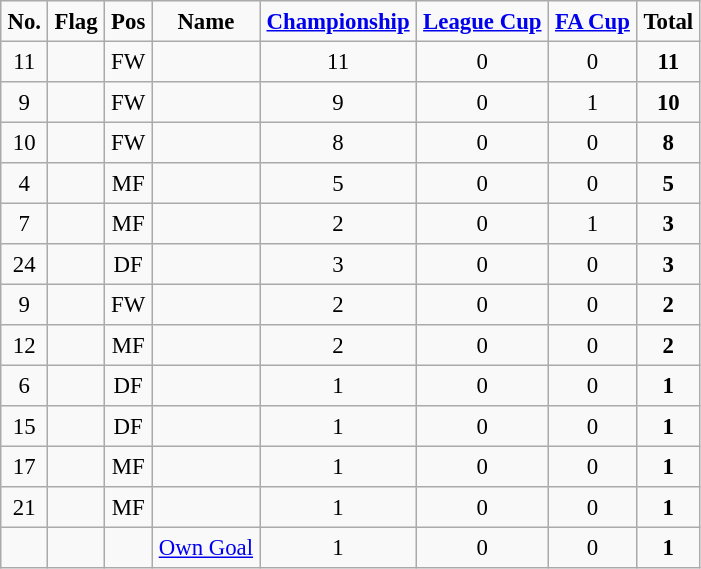<table class="sortable" border="2" cellpadding="4" cellspacing="0" style="text-align:center; margin: 1em 1em 1em 0; background: #f9f9f9; border: 1px #aaa solid; border-collapse: collapse; font-size: 95%;">
<tr>
<th>No.</th>
<th>Flag</th>
<th>Pos</th>
<th>Name</th>
<th><a href='#'>Championship</a></th>
<th><a href='#'>League Cup</a></th>
<th><a href='#'>FA Cup</a></th>
<th>Total</th>
</tr>
<tr>
<td>11</td>
<td></td>
<td>FW</td>
<td></td>
<td>11</td>
<td>0</td>
<td>0</td>
<td> <strong>11</strong></td>
</tr>
<tr>
<td>9</td>
<td></td>
<td>FW</td>
<td></td>
<td>9</td>
<td>0</td>
<td>1</td>
<td> <strong>10</strong></td>
</tr>
<tr>
<td>10</td>
<td></td>
<td>FW</td>
<td></td>
<td>8</td>
<td>0</td>
<td>0</td>
<td> <strong>8</strong></td>
</tr>
<tr>
<td>4</td>
<td></td>
<td>MF</td>
<td></td>
<td>5</td>
<td>0</td>
<td>0</td>
<td> <strong>5</strong></td>
</tr>
<tr>
<td>7</td>
<td></td>
<td>MF</td>
<td></td>
<td>2</td>
<td>0</td>
<td>1</td>
<td> <strong>3</strong></td>
</tr>
<tr>
<td>24</td>
<td></td>
<td>DF</td>
<td></td>
<td>3</td>
<td>0</td>
<td>0</td>
<td> <strong>3</strong></td>
</tr>
<tr>
<td>9</td>
<td></td>
<td>FW</td>
<td></td>
<td>2</td>
<td>0</td>
<td>0</td>
<td> <strong>2</strong></td>
</tr>
<tr>
<td>12</td>
<td></td>
<td>MF</td>
<td></td>
<td>2</td>
<td>0</td>
<td>0</td>
<td> <strong>2</strong></td>
</tr>
<tr>
<td>6</td>
<td></td>
<td>DF</td>
<td></td>
<td>1</td>
<td>0</td>
<td>0</td>
<td> <strong>1</strong></td>
</tr>
<tr>
<td>15</td>
<td></td>
<td>DF</td>
<td></td>
<td>1</td>
<td>0</td>
<td>0</td>
<td> <strong>1</strong></td>
</tr>
<tr>
<td>17</td>
<td></td>
<td>MF</td>
<td></td>
<td>1</td>
<td>0</td>
<td>0</td>
<td> <strong>1</strong></td>
</tr>
<tr>
<td>21</td>
<td></td>
<td>MF</td>
<td></td>
<td>1</td>
<td>0</td>
<td>0</td>
<td> <strong>1</strong></td>
</tr>
<tr>
<td></td>
<td></td>
<td></td>
<td><a href='#'>Own Goal</a></td>
<td>1</td>
<td>0</td>
<td>0</td>
<td> <strong>1</strong></td>
</tr>
</table>
